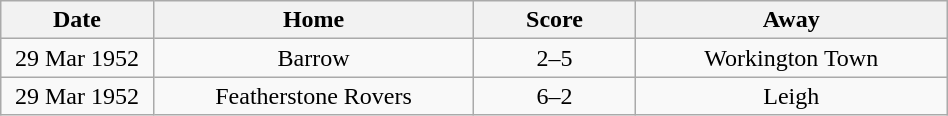<table class="wikitable" style="width: 50%; text-align: center">
<tr>
<th scope="col" width=5%>Date</th>
<th scope="col" width=10%>Home</th>
<th scope="col" width=5%>Score</th>
<th scope="col" width=10%>Away</th>
</tr>
<tr>
<td>29 Mar  1952</td>
<td>Barrow</td>
<td>2–5</td>
<td>Workington Town</td>
</tr>
<tr>
<td>29 Mar 1952</td>
<td>Featherstone Rovers</td>
<td>6–2</td>
<td>Leigh</td>
</tr>
</table>
